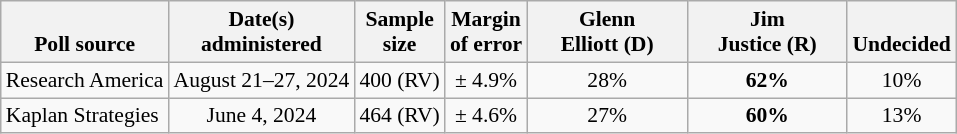<table class="wikitable" style="font-size:90%;text-align:center;">
<tr style="vertical-align:bottom">
<th>Poll source</th>
<th>Date(s)<br>administered</th>
<th>Sample<br>size</th>
<th>Margin<br>of error</th>
<th style="width:100px;">Glenn<br>Elliott (D)</th>
<th style="width:100px;">Jim<br>Justice (R)</th>
<th>Undecided</th>
</tr>
<tr>
<td style="text-align:left;">Research America</td>
<td>August 21–27, 2024</td>
<td>400 (RV)</td>
<td>± 4.9%</td>
<td>28%</td>
<td><strong>62%</strong></td>
<td>10%</td>
</tr>
<tr>
<td style="text-align:left;">Kaplan Strategies</td>
<td>June 4, 2024</td>
<td>464 (RV)</td>
<td>± 4.6%</td>
<td>27%</td>
<td><strong>60%</strong></td>
<td>13%</td>
</tr>
</table>
